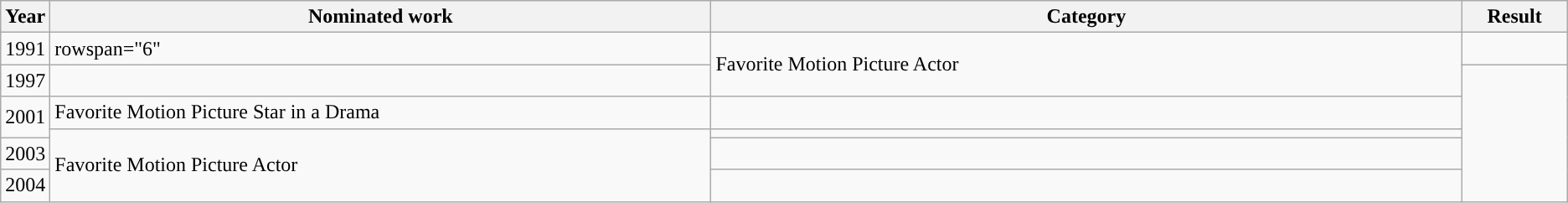<table class="wikitable">
<tr>
<th scope="col" style="width:1em;">Year</th>
<th scope="col" style="width:35em;">Nominated work</th>
<th scope="col" style="width:40em;">Category</th>
<th scope="col" style="width:5em;">Result</th>
</tr>
<tr>
<td>1991</td>
<td>rowspan="6" </td>
<td rowspan="2">Favorite Motion Picture Actor</td>
<td></td>
</tr>
<tr>
<td>1997</td>
<td></td>
</tr>
<tr>
<td rowspan="2">2001</td>
<td>Favorite Motion Picture Star in a Drama</td>
<td></td>
</tr>
<tr>
<td rowspan="3">Favorite Motion Picture Actor</td>
<td></td>
</tr>
<tr>
<td>2003</td>
<td></td>
</tr>
<tr>
<td>2004</td>
<td></td>
</tr>
</table>
